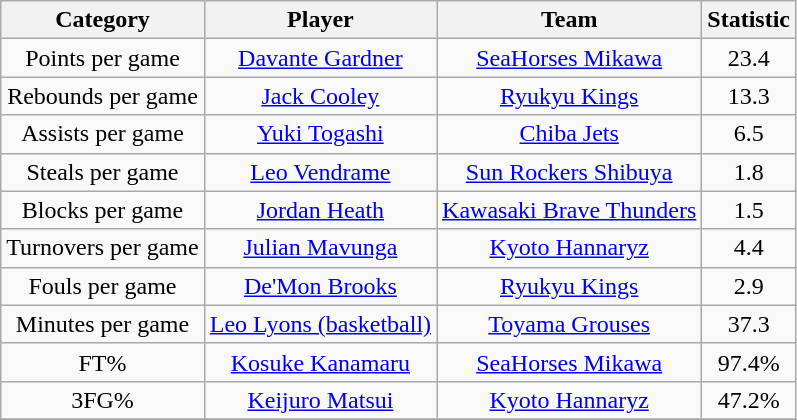<table class="wikitable" style="text-align:center">
<tr>
<th>Category</th>
<th>Player</th>
<th>Team</th>
<th>Statistic</th>
</tr>
<tr>
<td>Points per game</td>
<td><a href='#'>Davante Gardner</a></td>
<td><a href='#'>SeaHorses Mikawa</a></td>
<td>23.4</td>
</tr>
<tr>
<td>Rebounds per game</td>
<td><a href='#'>Jack Cooley</a></td>
<td><a href='#'>Ryukyu Kings</a></td>
<td>13.3</td>
</tr>
<tr>
<td>Assists per game</td>
<td><a href='#'>Yuki Togashi</a></td>
<td><a href='#'>Chiba Jets</a></td>
<td>6.5</td>
</tr>
<tr>
<td>Steals per game</td>
<td><a href='#'>Leo Vendrame</a></td>
<td><a href='#'>Sun Rockers Shibuya</a></td>
<td>1.8</td>
</tr>
<tr>
<td>Blocks per game</td>
<td><a href='#'>Jordan Heath</a></td>
<td><a href='#'>Kawasaki Brave Thunders</a></td>
<td>1.5</td>
</tr>
<tr>
<td>Turnovers per game</td>
<td><a href='#'>Julian Mavunga</a></td>
<td><a href='#'>Kyoto Hannaryz</a></td>
<td>4.4</td>
</tr>
<tr>
<td>Fouls per game</td>
<td><a href='#'>De'Mon Brooks</a></td>
<td><a href='#'>Ryukyu Kings</a></td>
<td>2.9</td>
</tr>
<tr>
<td>Minutes per game</td>
<td><a href='#'>Leo Lyons (basketball)</a></td>
<td><a href='#'>Toyama Grouses</a></td>
<td>37.3</td>
</tr>
<tr>
<td>FT%</td>
<td><a href='#'>Kosuke Kanamaru</a></td>
<td><a href='#'>SeaHorses Mikawa</a></td>
<td>97.4%</td>
</tr>
<tr>
<td>3FG%</td>
<td><a href='#'>Keijuro Matsui</a></td>
<td><a href='#'>Kyoto Hannaryz</a></td>
<td>47.2%</td>
</tr>
<tr>
</tr>
</table>
